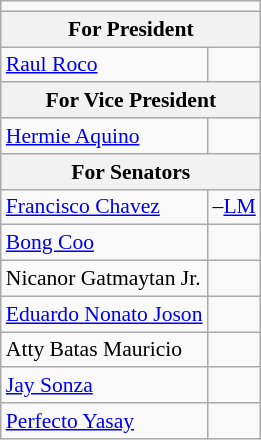<table class=wikitable style="font-size:90%">
<tr>
<td colspan=4 bgcolor=></td>
</tr>
<tr>
<th colspan=5>For President</th>
</tr>
<tr>
<td><a href='#'>Raul Roco</a></td>
<td></td>
</tr>
<tr>
<th colspan=5>For Vice President</th>
</tr>
<tr>
<td><a href='#'>Hermie Aquino</a></td>
<td></td>
</tr>
<tr>
<th colspan=5>For Senators</th>
</tr>
<tr>
<td><a href='#'>Francisco Chavez</a></td>
<td>–<a href='#'>LM</a></td>
</tr>
<tr>
<td><a href='#'>Bong Coo</a></td>
<td></td>
</tr>
<tr>
<td>Nicanor Gatmaytan Jr.</td>
<td></td>
</tr>
<tr>
<td><a href='#'>Eduardo Nonato Joson</a></td>
<td></td>
</tr>
<tr>
<td>Atty Batas Mauricio</td>
<td></td>
</tr>
<tr>
<td><a href='#'>Jay Sonza</a></td>
<td></td>
</tr>
<tr>
<td><a href='#'>Perfecto Yasay</a></td>
<td></td>
</tr>
</table>
